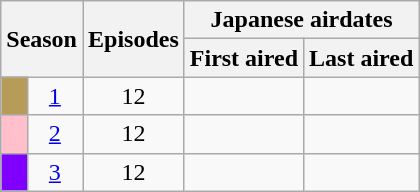<table class="wikitable plainrowheaders" style="text-align:center;">
<tr>
<th colspan="2" rowspan="2">Season</th>
<th rowspan="2">Episodes</th>
<th colspan="2">Japanese airdates</th>
</tr>
<tr>
<th>First aired</th>
<th>Last aired</th>
</tr>
<tr>
<td style="background: #B79C59;"></td>
<td><a href='#'>1</a></td>
<td>12</td>
<td></td>
<td></td>
</tr>
<tr>
<td style="background: #FFC0CB;"></td>
<td><a href='#'>2</a></td>
<td>12</td>
<td></td>
<td></td>
</tr>
<tr>
<td style="background: #8000FF;"></td>
<td><a href='#'>3</a></td>
<td>12</td>
<td></td>
<td></td>
</tr>
</table>
